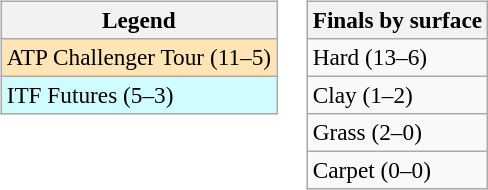<table>
<tr valign=top>
<td><br><table class="wikitable" style=font-size:97%>
<tr>
<th>Legend</th>
</tr>
<tr style="background:moccasin;">
<td>ATP Challenger Tour (11–5)</td>
</tr>
<tr style="background:#cffcff;">
<td>ITF Futures (5–3)</td>
</tr>
</table>
</td>
<td><br><table class="wikitable" style=font-size:97%>
<tr>
<th>Finals by surface</th>
</tr>
<tr>
<td>Hard (13–6)</td>
</tr>
<tr>
<td>Clay (1–2)</td>
</tr>
<tr>
<td>Grass (2–0)</td>
</tr>
<tr>
<td>Carpet (0–0)</td>
</tr>
</table>
</td>
</tr>
</table>
